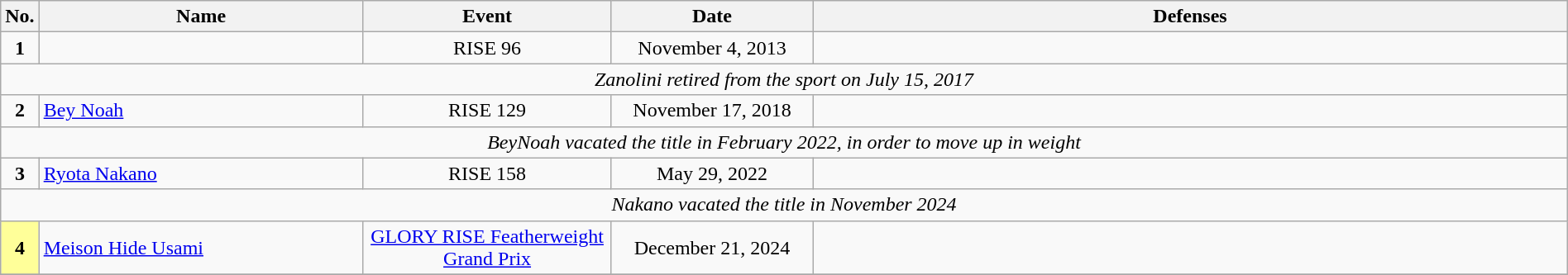<table class="wikitable" style="width:100%; font-size:100%;">
<tr>
<th style= width:1%;">No.</th>
<th style= width:21%;">Name</th>
<th style= width:16%;">Event</th>
<th style=width:13%;">Date</th>
<th style= width:49%;">Defenses</th>
</tr>
<tr>
<td align=center><strong>1</strong></td>
<td align=left> <br></td>
<td align=center>RISE 96 <br></td>
<td align=center>November 4, 2013</td>
<td align=left></td>
</tr>
<tr>
<td colspan=5 align=center><em>Zanolini retired from the sport on July 15, 2017</em></td>
</tr>
<tr>
<td align=center><strong>2</strong></td>
<td align=left> <a href='#'>Bey Noah</a> <br></td>
<td align=center>RISE 129 <br></td>
<td align=center>November 17, 2018</td>
<td align=left></td>
</tr>
<tr>
<td colspan=5 align=center><em>BeyNoah vacated the title in February 2022, in order to move up in weight</em></td>
</tr>
<tr>
<td align=center><strong>3</strong></td>
<td align=left> <a href='#'>Ryota Nakano</a> <br></td>
<td align=center>RISE 158 <br></td>
<td align=center>May 29, 2022</td>
<td align=left></td>
</tr>
<tr>
<td colspan=5 align=center><em>Nakano vacated the title in November 2024</em></td>
</tr>
<tr>
<td align=center bgcolor="#FFFF99"><strong>4</strong></td>
<td align=left> <a href='#'>Meison Hide Usami</a> <br></td>
<td align=center><a href='#'>GLORY RISE Featherweight Grand Prix</a> <br></td>
<td align=center>December 21, 2024</td>
<td align=left></td>
</tr>
<tr>
</tr>
</table>
